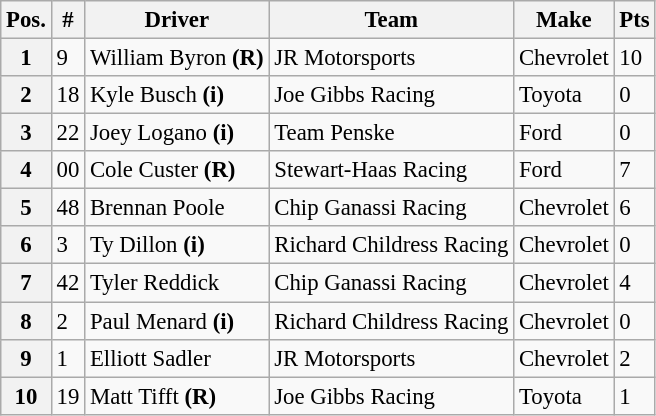<table class="wikitable" style="font-size:95%">
<tr>
<th>Pos.</th>
<th>#</th>
<th>Driver</th>
<th>Team</th>
<th>Make</th>
<th>Pts</th>
</tr>
<tr>
<th>1</th>
<td>9</td>
<td>William Byron <strong>(R)</strong></td>
<td>JR Motorsports</td>
<td>Chevrolet</td>
<td>10</td>
</tr>
<tr>
<th>2</th>
<td>18</td>
<td>Kyle Busch <strong>(i)</strong></td>
<td>Joe Gibbs Racing</td>
<td>Toyota</td>
<td>0</td>
</tr>
<tr>
<th>3</th>
<td>22</td>
<td>Joey Logano <strong>(i)</strong></td>
<td>Team Penske</td>
<td>Ford</td>
<td>0</td>
</tr>
<tr>
<th>4</th>
<td>00</td>
<td>Cole Custer <strong>(R)</strong></td>
<td>Stewart-Haas Racing</td>
<td>Ford</td>
<td>7</td>
</tr>
<tr>
<th>5</th>
<td>48</td>
<td>Brennan Poole</td>
<td>Chip Ganassi Racing</td>
<td>Chevrolet</td>
<td>6</td>
</tr>
<tr>
<th>6</th>
<td>3</td>
<td>Ty Dillon <strong>(i)</strong></td>
<td>Richard Childress Racing</td>
<td>Chevrolet</td>
<td>0</td>
</tr>
<tr>
<th>7</th>
<td>42</td>
<td>Tyler Reddick</td>
<td>Chip Ganassi Racing</td>
<td>Chevrolet</td>
<td>4</td>
</tr>
<tr>
<th>8</th>
<td>2</td>
<td>Paul Menard <strong>(i)</strong></td>
<td>Richard Childress Racing</td>
<td>Chevrolet</td>
<td>0</td>
</tr>
<tr>
<th>9</th>
<td>1</td>
<td>Elliott Sadler</td>
<td>JR Motorsports</td>
<td>Chevrolet</td>
<td>2</td>
</tr>
<tr>
<th>10</th>
<td>19</td>
<td>Matt Tifft <strong>(R)</strong></td>
<td>Joe Gibbs Racing</td>
<td>Toyota</td>
<td>1</td>
</tr>
</table>
